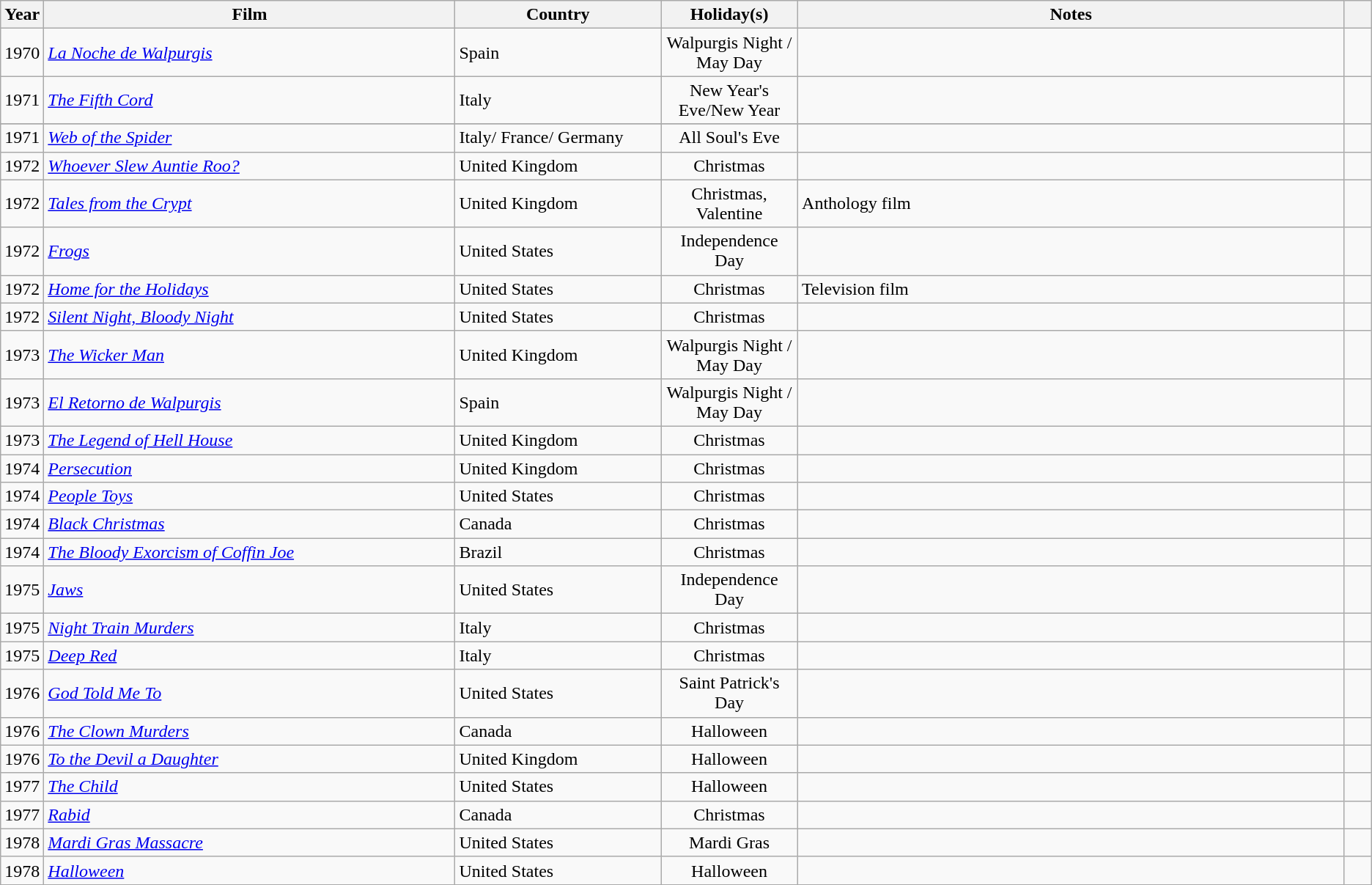<table class="wikitable plainrowheaders sortable">
<tr>
<th style=width:3%>Year</th>
<th style=width:30%>Film</th>
<th style=width:15%>Country</th>
<th style=width:10%>Holiday(s)</th>
<th>Notes</th>
<th style=width:2%></th>
</tr>
<tr>
<td>1970</td>
<td><em><a href='#'>La Noche de Walpurgis</a></em></td>
<td>Spain</td>
<td align=center>Walpurgis Night / May Day</td>
<td></td>
<td align=center></td>
</tr>
<tr>
<td>1971</td>
<td><em><a href='#'>The Fifth Cord</a></em></td>
<td>Italy</td>
<td align=center>New Year's Eve/New Year</td>
<td></td>
<td align=center></td>
</tr>
<tr>
</tr>
<tr>
<td>1971</td>
<td><em><a href='#'>Web of the Spider</a></em></td>
<td>Italy/ France/ Germany</td>
<td align=center>All Soul's Eve</td>
<td></td>
<td align=center></td>
</tr>
<tr>
<td>1972</td>
<td><em><a href='#'>Whoever Slew Auntie Roo?</a></em></td>
<td>United Kingdom</td>
<td align=center>Christmas</td>
<td></td>
<td align=center></td>
</tr>
<tr>
<td>1972</td>
<td><em><a href='#'>Tales from the Crypt</a></em></td>
<td>United Kingdom</td>
<td align=center>Christmas, Valentine</td>
<td>Anthology film</td>
<td align=center></td>
</tr>
<tr>
<td>1972</td>
<td><em><a href='#'>Frogs</a></em></td>
<td>United States</td>
<td align=center>Independence Day</td>
<td></td>
<td align=center></td>
</tr>
<tr>
<td>1972</td>
<td><em><a href='#'>Home for the Holidays</a></em></td>
<td>United States</td>
<td align=center>Christmas</td>
<td>Television film</td>
<td align=center></td>
</tr>
<tr>
<td>1972</td>
<td><em><a href='#'>Silent Night, Bloody Night</a></em></td>
<td>United States</td>
<td align=center>Christmas</td>
<td></td>
<td align=center></td>
</tr>
<tr>
<td>1973</td>
<td><em><a href='#'>The Wicker Man</a></em></td>
<td>United Kingdom</td>
<td align=center>Walpurgis Night / May Day</td>
<td></td>
<td align=center></td>
</tr>
<tr>
<td>1973</td>
<td><em><a href='#'>El Retorno de Walpurgis</a></em></td>
<td>Spain</td>
<td align=center>Walpurgis Night / May Day</td>
<td></td>
<td align=center></td>
</tr>
<tr>
<td>1973</td>
<td><em><a href='#'>The Legend of Hell House</a></em></td>
<td>United Kingdom</td>
<td align=center>Christmas</td>
<td></td>
<td align=center></td>
</tr>
<tr>
<td>1974</td>
<td><em><a href='#'>Persecution</a></em></td>
<td>United Kingdom</td>
<td align=center>Christmas</td>
<td></td>
<td align=center></td>
</tr>
<tr>
<td>1974</td>
<td><em><a href='#'>People Toys</a></em></td>
<td>United States</td>
<td align=center>Christmas</td>
<td></td>
<td align=center></td>
</tr>
<tr>
<td>1974</td>
<td><em><a href='#'>Black Christmas</a></em></td>
<td>Canada</td>
<td align=center>Christmas</td>
<td></td>
<td align=center></td>
</tr>
<tr>
<td>1974</td>
<td><em><a href='#'>The Bloody Exorcism of Coffin Joe</a></em></td>
<td>Brazil</td>
<td align=center>Christmas</td>
<td></td>
<td align=center></td>
</tr>
<tr>
<td>1975</td>
<td><em><a href='#'>Jaws</a></em></td>
<td>United States</td>
<td align=center>Independence Day</td>
<td></td>
<td align=center></td>
</tr>
<tr>
<td>1975</td>
<td><em><a href='#'>Night Train Murders</a></em></td>
<td>Italy</td>
<td align=center>Christmas</td>
<td align=center></td>
<td></td>
</tr>
<tr>
<td>1975</td>
<td><em><a href='#'>Deep Red</a></em></td>
<td>Italy</td>
<td align=center>Christmas</td>
<td align=center></td>
<td></td>
</tr>
<tr>
<td>1976</td>
<td><em><a href='#'>God Told Me To</a></em></td>
<td>United States</td>
<td align=center>Saint Patrick's Day</td>
<td></td>
<td align=center></td>
</tr>
<tr>
<td>1976</td>
<td><em><a href='#'>The Clown Murders</a></em></td>
<td>Canada</td>
<td align=center>Halloween</td>
<td></td>
<td align-center></td>
</tr>
<tr>
<td>1976</td>
<td><em><a href='#'>To the Devil a Daughter</a></em></td>
<td>United Kingdom</td>
<td align=center>Halloween</td>
<td></td>
<td align-center></td>
</tr>
<tr>
<td>1977</td>
<td><em><a href='#'>The Child</a></em></td>
<td>United States</td>
<td align=center>Halloween</td>
<td></td>
<td align=center></td>
</tr>
<tr>
<td>1977</td>
<td><em><a href='#'>Rabid</a></em></td>
<td>Canada</td>
<td align=center>Christmas</td>
<td></td>
<td align-center></td>
</tr>
<tr>
<td>1978</td>
<td><em><a href='#'>Mardi Gras Massacre</a></em></td>
<td>United States</td>
<td align=center>Mardi Gras</td>
<td></td>
<td align-center></td>
</tr>
<tr>
<td>1978</td>
<td><em><a href='#'>Halloween</a></em></td>
<td>United States</td>
<td align=center>Halloween</td>
<td></td>
<td align=center></td>
</tr>
<tr>
</tr>
</table>
